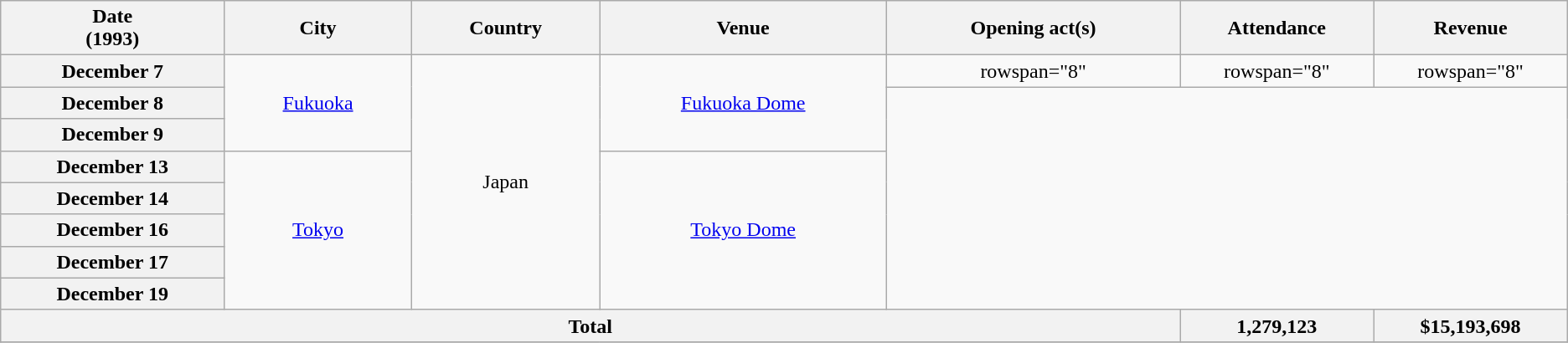<table class="wikitable plainrowheaders" style="text-align:center;">
<tr>
<th scope="col" style="width:12em;">Date<br>(1993)</th>
<th scope="col" style="width:10em;">City</th>
<th scope="col" style="width:10em;">Country</th>
<th scope="col" style="width:16em;">Venue</th>
<th scope="col" style="width:16em;">Opening act(s)</th>
<th scope="col" style="width:10em;">Attendance</th>
<th scope="col" style="width:10em;">Revenue</th>
</tr>
<tr>
<th scope="row" style="text-align:center;">December 7</th>
<td rowspan="3"><a href='#'>Fukuoka</a></td>
<td rowspan="8">Japan</td>
<td rowspan="3"><a href='#'>Fukuoka Dome</a></td>
<td>rowspan="8" </td>
<td>rowspan="8" </td>
<td>rowspan="8" </td>
</tr>
<tr>
<th scope="row" style="text-align:center;">December 8</th>
</tr>
<tr>
<th scope="row" style="text-align:center;">December 9</th>
</tr>
<tr>
<th scope="row" style="text-align:center;">December 13</th>
<td rowspan="5"><a href='#'>Tokyo</a></td>
<td rowspan="5"><a href='#'>Tokyo Dome</a></td>
</tr>
<tr>
<th scope="row" style="text-align:center;">December 14</th>
</tr>
<tr>
<th scope="row" style="text-align:center;">December 16</th>
</tr>
<tr>
<th scope="row" style="text-align:center;">December 17</th>
</tr>
<tr>
<th scope="row" style="text-align:center;">December 19</th>
</tr>
<tr>
<th colspan="5">Total</th>
<th scope="row" style="text-align:center;"><strong>1,279,123</strong></th>
<th scope="row" style="text-align:center;"><strong>$15,193,698</strong></th>
</tr>
<tr>
</tr>
</table>
